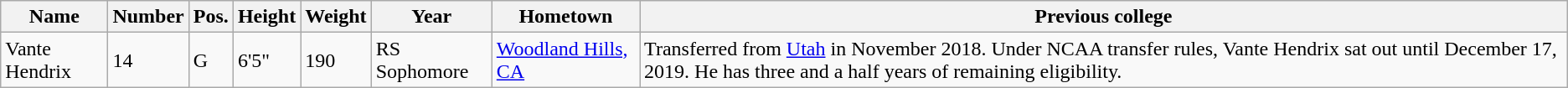<table class="wikitable sortable" border="1">
<tr>
<th>Name</th>
<th>Number</th>
<th>Pos.</th>
<th>Height</th>
<th>Weight</th>
<th>Year</th>
<th>Hometown</th>
<th class="unsortable">Previous college</th>
</tr>
<tr>
<td>Vante Hendrix</td>
<td>14</td>
<td>G</td>
<td>6'5"</td>
<td>190</td>
<td>RS Sophomore</td>
<td><a href='#'>Woodland Hills, CA</a></td>
<td>Transferred from <a href='#'>Utah</a> in November 2018. Under NCAA transfer rules, Vante Hendrix sat out until December 17, 2019. He has three and a half years of remaining eligibility.</td>
</tr>
</table>
